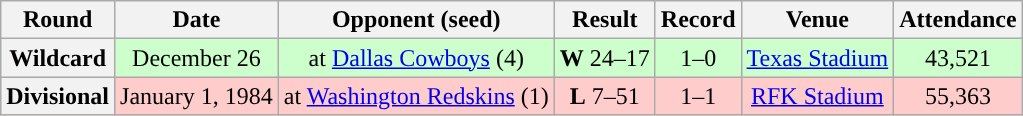<table class="wikitable" style="text-align:center">
<tr>
<th>Round</th>
<th>Date</th>
<th>Opponent (seed)</th>
<th>Result</th>
<th>Record</th>
<th>Venue</th>
<th>Attendance</th>
</tr>
<tr style="background:#cfc">
<th>Wildcard</th>
<td>December 26</td>
<td>at <a href='#'>Dallas Cowboys</a> (4)</td>
<td><strong>W</strong> 24–17</td>
<td>1–0</td>
<td><a href='#'>Texas Stadium</a></td>
<td>43,521</td>
</tr>
<tr style="background:#fcc">
<th>Divisional</th>
<td>January 1, 1984</td>
<td>at <a href='#'>Washington Redskins</a> (1)</td>
<td><strong>L</strong> 7–51</td>
<td>1–1</td>
<td><a href='#'>RFK Stadium</a></td>
<td>55,363</td>
</tr>
</table>
